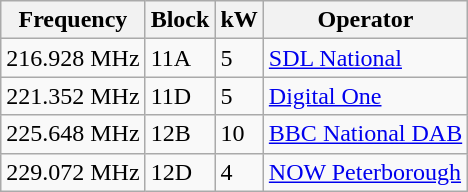<table class="wikitable sortable">
<tr>
<th>Frequency</th>
<th>Block</th>
<th>kW</th>
<th>Operator</th>
</tr>
<tr>
<td>216.928 MHz</td>
<td>11A</td>
<td>5</td>
<td><a href='#'>SDL National</a></td>
</tr>
<tr>
<td>221.352 MHz</td>
<td>11D</td>
<td>5</td>
<td><a href='#'>Digital One</a></td>
</tr>
<tr>
<td>225.648 MHz</td>
<td>12B</td>
<td>10</td>
<td><a href='#'>BBC National DAB</a></td>
</tr>
<tr>
<td>229.072 MHz</td>
<td>12D</td>
<td>4</td>
<td><a href='#'>NOW Peterborough</a></td>
</tr>
</table>
